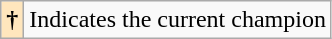<table class="wikitable">
<tr>
<th style="background:#ffe6bd;">†</th>
<td>Indicates the current champion</td>
</tr>
</table>
